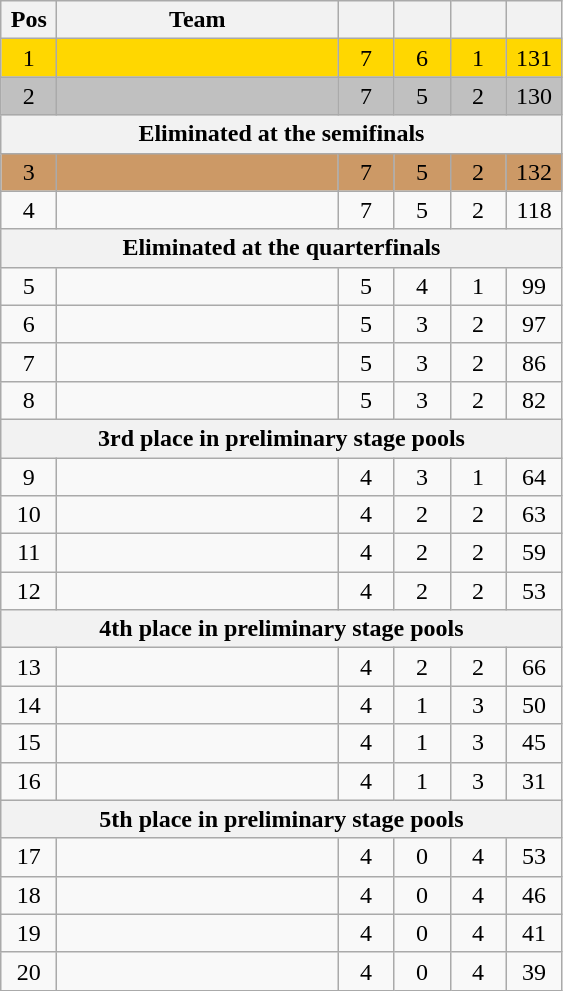<table class="wikitable" style="text-align:center">
<tr>
<th width=30>Pos</th>
<th width=180>Team</th>
<th width=30></th>
<th width=30></th>
<th width=30></th>
<th width=30></th>
</tr>
<tr bgcolor=gold>
<td>1</td>
<td align=left></td>
<td>7</td>
<td>6</td>
<td>1</td>
<td>131</td>
</tr>
<tr bgcolor=silver>
<td>2</td>
<td align=left></td>
<td>7</td>
<td>5</td>
<td>2</td>
<td>130</td>
</tr>
<tr>
<th colspan=6>Eliminated at the semifinals</th>
</tr>
<tr bgcolor=cc9966>
<td>3</td>
<td align=left></td>
<td>7</td>
<td>5</td>
<td>2</td>
<td>132</td>
</tr>
<tr>
<td>4</td>
<td align=left></td>
<td>7</td>
<td>5</td>
<td>2</td>
<td>118</td>
</tr>
<tr>
<th colspan=6>Eliminated at the quarterfinals</th>
</tr>
<tr>
<td>5</td>
<td align=left></td>
<td>5</td>
<td>4</td>
<td>1</td>
<td>99</td>
</tr>
<tr>
<td>6</td>
<td align=left></td>
<td>5</td>
<td>3</td>
<td>2</td>
<td>97</td>
</tr>
<tr>
<td>7</td>
<td align=left></td>
<td>5</td>
<td>3</td>
<td>2</td>
<td>86</td>
</tr>
<tr>
<td>8</td>
<td align=left></td>
<td>5</td>
<td>3</td>
<td>2</td>
<td>82</td>
</tr>
<tr>
<th colspan=6>3rd place in preliminary stage pools</th>
</tr>
<tr>
<td>9</td>
<td align=left></td>
<td>4</td>
<td>3</td>
<td>1</td>
<td>64</td>
</tr>
<tr>
<td>10</td>
<td align=left></td>
<td>4</td>
<td>2</td>
<td>2</td>
<td>63</td>
</tr>
<tr>
<td>11</td>
<td align=left></td>
<td>4</td>
<td>2</td>
<td>2</td>
<td>59</td>
</tr>
<tr>
<td>12</td>
<td align=left></td>
<td>4</td>
<td>2</td>
<td>2</td>
<td>53</td>
</tr>
<tr>
<th colspan=6>4th place in preliminary stage pools</th>
</tr>
<tr>
<td>13</td>
<td align=left></td>
<td>4</td>
<td>2</td>
<td>2</td>
<td>66</td>
</tr>
<tr>
<td>14</td>
<td align=left></td>
<td>4</td>
<td>1</td>
<td>3</td>
<td>50</td>
</tr>
<tr>
<td>15</td>
<td align=left></td>
<td>4</td>
<td>1</td>
<td>3</td>
<td>45</td>
</tr>
<tr>
<td>16</td>
<td align=left></td>
<td>4</td>
<td>1</td>
<td>3</td>
<td>31</td>
</tr>
<tr>
<th colspan=6>5th place in preliminary stage pools</th>
</tr>
<tr>
<td>17</td>
<td align=left></td>
<td>4</td>
<td>0</td>
<td>4</td>
<td>53</td>
</tr>
<tr>
<td>18</td>
<td align=left></td>
<td>4</td>
<td>0</td>
<td>4</td>
<td>46</td>
</tr>
<tr>
<td>19</td>
<td align=left></td>
<td>4</td>
<td>0</td>
<td>4</td>
<td>41</td>
</tr>
<tr>
<td>20</td>
<td align=left></td>
<td>4</td>
<td>0</td>
<td>4</td>
<td>39</td>
</tr>
</table>
